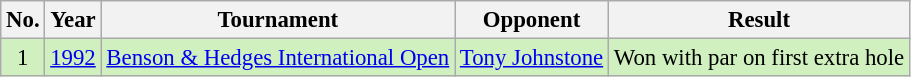<table class="wikitable" style="font-size:95%;">
<tr>
<th>No.</th>
<th>Year</th>
<th>Tournament</th>
<th>Opponent</th>
<th>Result</th>
</tr>
<tr style="background:#D0F0C0;">
<td align=center>1</td>
<td><a href='#'>1992</a></td>
<td><a href='#'>Benson & Hedges International Open</a></td>
<td> <a href='#'>Tony Johnstone</a></td>
<td>Won with par on first extra hole</td>
</tr>
</table>
